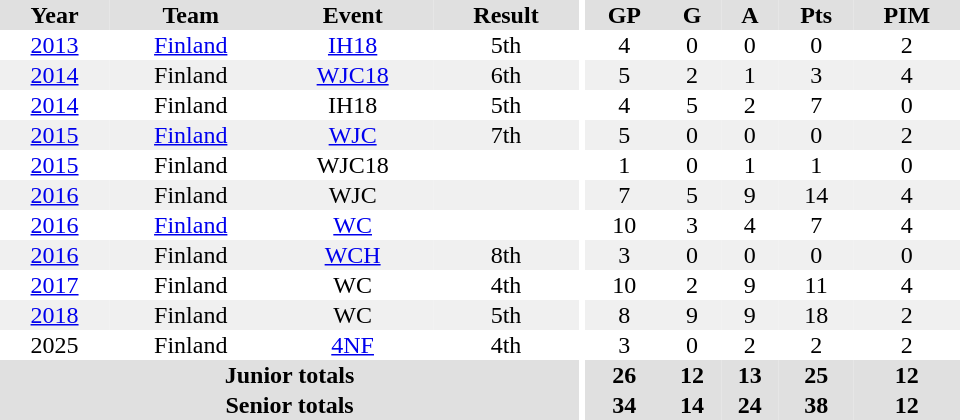<table border="0" cellpadding="1" cellspacing="0" ID="Table3" style="text-align:center; width:40em;">
<tr bgcolor="#e0e0e0">
<th>Year</th>
<th>Team</th>
<th>Event</th>
<th>Result</th>
<th rowspan="100" bgcolor="#ffffff"></th>
<th>GP</th>
<th>G</th>
<th>A</th>
<th>Pts</th>
<th>PIM</th>
</tr>
<tr>
<td><a href='#'>2013</a></td>
<td><a href='#'>Finland</a></td>
<td><a href='#'>IH18</a></td>
<td>5th</td>
<td>4</td>
<td>0</td>
<td>0</td>
<td>0</td>
<td>2</td>
</tr>
<tr bgcolor="#f0f0f0">
<td><a href='#'>2014</a></td>
<td>Finland</td>
<td><a href='#'>WJC18</a></td>
<td>6th</td>
<td>5</td>
<td>2</td>
<td>1</td>
<td>3</td>
<td>4</td>
</tr>
<tr>
<td><a href='#'>2014</a></td>
<td>Finland</td>
<td>IH18</td>
<td>5th</td>
<td>4</td>
<td>5</td>
<td>2</td>
<td>7</td>
<td>0</td>
</tr>
<tr bgcolor="#f0f0f0">
<td><a href='#'>2015</a></td>
<td><a href='#'>Finland</a></td>
<td><a href='#'>WJC</a></td>
<td>7th</td>
<td>5</td>
<td>0</td>
<td>0</td>
<td>0</td>
<td>2</td>
</tr>
<tr>
<td><a href='#'>2015</a></td>
<td>Finland</td>
<td>WJC18</td>
<td></td>
<td>1</td>
<td>0</td>
<td>1</td>
<td>1</td>
<td>0</td>
</tr>
<tr bgcolor="#f0f0f0">
<td><a href='#'>2016</a></td>
<td>Finland</td>
<td>WJC</td>
<td></td>
<td>7</td>
<td>5</td>
<td>9</td>
<td>14</td>
<td>4</td>
</tr>
<tr>
<td><a href='#'>2016</a></td>
<td><a href='#'>Finland</a></td>
<td><a href='#'>WC</a></td>
<td></td>
<td>10</td>
<td>3</td>
<td>4</td>
<td>7</td>
<td>4</td>
</tr>
<tr bgcolor="#f0f0f0">
<td><a href='#'>2016</a></td>
<td>Finland</td>
<td><a href='#'>WCH</a></td>
<td>8th</td>
<td>3</td>
<td>0</td>
<td>0</td>
<td>0</td>
<td>0</td>
</tr>
<tr>
<td><a href='#'>2017</a></td>
<td>Finland</td>
<td>WC</td>
<td>4th</td>
<td>10</td>
<td>2</td>
<td>9</td>
<td>11</td>
<td>4</td>
</tr>
<tr bgcolor="#f0f0f0">
<td><a href='#'>2018</a></td>
<td>Finland</td>
<td>WC</td>
<td>5th</td>
<td>8</td>
<td>9</td>
<td>9</td>
<td>18</td>
<td>2</td>
</tr>
<tr>
<td>2025</td>
<td>Finland</td>
<td><a href='#'>4NF</a></td>
<td>4th</td>
<td>3</td>
<td>0</td>
<td>2</td>
<td>2</td>
<td>2</td>
</tr>
<tr bgcolor="#e0e0e0">
<th colspan="4">Junior totals</th>
<th>26</th>
<th>12</th>
<th>13</th>
<th>25</th>
<th>12</th>
</tr>
<tr bgcolor="#e0e0e0">
<th colspan="4">Senior totals</th>
<th>34</th>
<th>14</th>
<th>24</th>
<th>38</th>
<th>12</th>
</tr>
</table>
